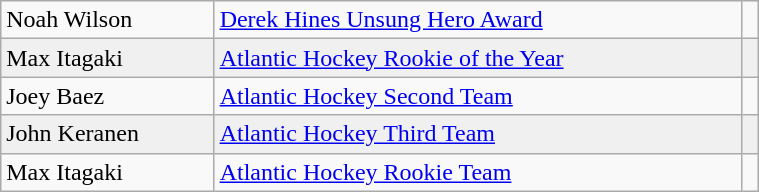<table class="wikitable" width=40%>
<tr>
<td>Noah Wilson</td>
<td><a href='#'>Derek Hines Unsung Hero Award</a></td>
<td></td>
</tr>
<tr bgcolor=f0f0f0>
<td>Max Itagaki</td>
<td><a href='#'>Atlantic Hockey Rookie of the Year</a></td>
<td></td>
</tr>
<tr>
<td>Joey Baez</td>
<td rowspan=1><a href='#'>Atlantic Hockey Second Team</a></td>
<td rowspan=1></td>
</tr>
<tr bgcolor=f0f0f0>
<td>John Keranen</td>
<td rowspan=1><a href='#'>Atlantic Hockey Third Team</a></td>
<td rowspan=1></td>
</tr>
<tr>
<td>Max Itagaki</td>
<td rowspan=1><a href='#'>Atlantic Hockey Rookie Team</a></td>
<td rowspan=1></td>
</tr>
</table>
